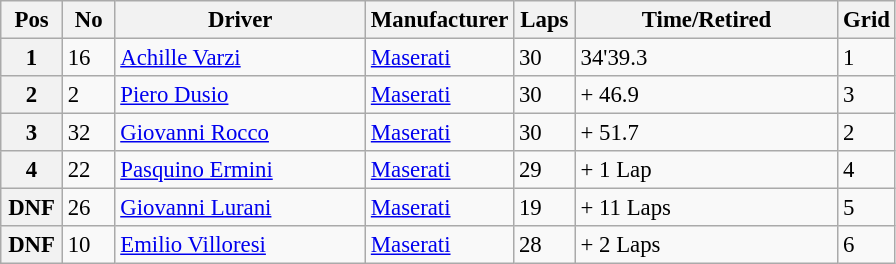<table class="wikitable" style="font-size: 95%;">
<tr>
<th style="width:34px;">Pos</th>
<th style="width:28px;">No</th>
<th style="width:160px;">Driver</th>
<th style="width:80px;">Manufacturer</th>
<th style="width:34px;">Laps</th>
<th style="width:168px;">Time/Retired</th>
<th style="width:28px;">Grid</th>
</tr>
<tr>
<th>1</th>
<td>16</td>
<td> <a href='#'>Achille Varzi</a></td>
<td><a href='#'>Maserati</a></td>
<td>30</td>
<td>34'39.3</td>
<td>1</td>
</tr>
<tr>
<th>2</th>
<td>2</td>
<td> <a href='#'>Piero Dusio</a></td>
<td><a href='#'>Maserati</a></td>
<td>30</td>
<td>+ 46.9</td>
<td>3</td>
</tr>
<tr>
<th>3</th>
<td>32</td>
<td> <a href='#'>Giovanni Rocco</a></td>
<td><a href='#'>Maserati</a></td>
<td>30</td>
<td>+ 51.7</td>
<td>2</td>
</tr>
<tr>
<th>4</th>
<td>22</td>
<td> <a href='#'>Pasquino Ermini</a></td>
<td><a href='#'>Maserati</a></td>
<td>29</td>
<td>+ 1 Lap</td>
<td>4</td>
</tr>
<tr>
<th>DNF</th>
<td>26</td>
<td> <a href='#'>Giovanni Lurani</a></td>
<td><a href='#'>Maserati</a></td>
<td>19</td>
<td>+ 11 Laps</td>
<td>5</td>
</tr>
<tr>
<th>DNF</th>
<td>10</td>
<td> <a href='#'>Emilio Villoresi</a></td>
<td><a href='#'>Maserati</a></td>
<td>28</td>
<td>+ 2 Laps</td>
<td>6</td>
</tr>
</table>
